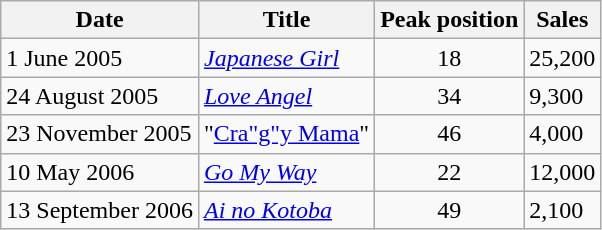<table class="wikitable">
<tr>
<th>Date</th>
<th>Title</th>
<th>Peak position</th>
<th>Sales</th>
</tr>
<tr>
<td>1 June 2005</td>
<td><em><a href='#'>Japanese Girl</a></em></td>
<td align="center">18</td>
<td>25,200</td>
</tr>
<tr>
<td>24 August 2005</td>
<td><em><a href='#'>Love Angel</a></em></td>
<td align="center">34</td>
<td>9,300</td>
</tr>
<tr>
<td>23 November 2005</td>
<td>"<a href='#'>Cra"g"y Mama</a>"</td>
<td align="center">46</td>
<td>4,000</td>
</tr>
<tr>
<td>10 May 2006</td>
<td><em><a href='#'>Go My Way</a></em></td>
<td align="center">22</td>
<td>12,000</td>
</tr>
<tr>
<td>13 September 2006</td>
<td><em><a href='#'>Ai no Kotoba</a></em></td>
<td align="center">49</td>
<td>2,100</td>
</tr>
</table>
